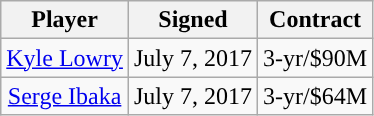<table class="wikitable sortable sortable" style="text-align: center;">
<tr>
<th>Player</th>
<th>Signed</th>
<th>Contract</th>
</tr>
<tr>
<td><a href='#'>Kyle Lowry</a></td>
<td>July 7, 2017</td>
<td>3-yr/$90M</td>
</tr>
<tr>
<td><a href='#'>Serge Ibaka</a></td>
<td>July 7, 2017</td>
<td>3-yr/$64M</td>
</tr>
</table>
